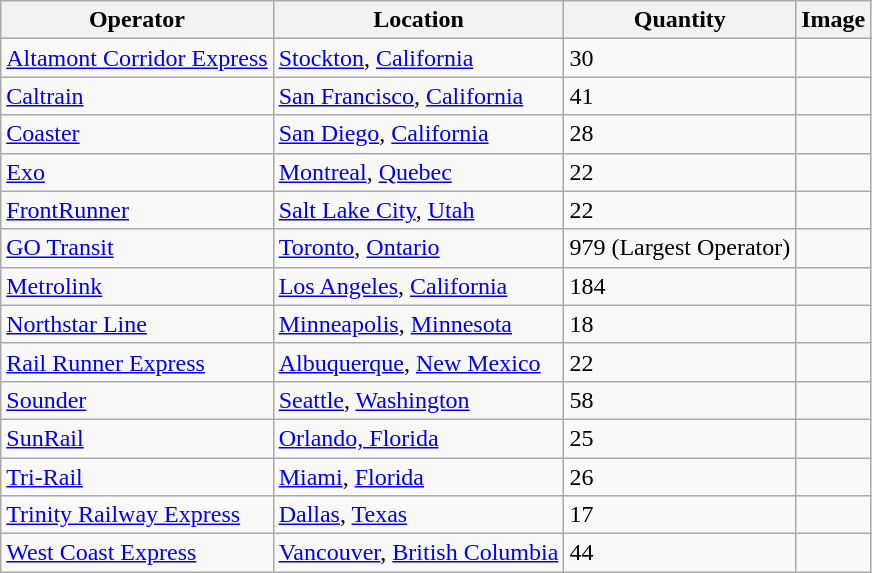<table class="wikitable sortable">
<tr>
<th>Operator</th>
<th>Location</th>
<th>Quantity</th>
<th>Image</th>
</tr>
<tr>
<td><a href='#'>Altamont Corridor Express</a></td>
<td><a href='#'>Stockton</a>, <a href='#'>California</a></td>
<td>30</td>
<td></td>
</tr>
<tr>
<td><a href='#'>Caltrain</a></td>
<td><a href='#'>San Francisco</a>, <a href='#'>California</a></td>
<td>41</td>
<td></td>
</tr>
<tr>
<td><a href='#'>Coaster</a></td>
<td><a href='#'>San Diego</a>, <a href='#'>California</a></td>
<td>28</td>
<td></td>
</tr>
<tr>
<td><a href='#'>Exo</a></td>
<td><a href='#'>Montreal</a>, <a href='#'>Quebec</a></td>
<td>22</td>
<td></td>
</tr>
<tr>
<td><a href='#'>FrontRunner</a></td>
<td><a href='#'>Salt Lake City</a>, <a href='#'>Utah</a></td>
<td>22</td>
<td></td>
</tr>
<tr>
<td><a href='#'>GO Transit</a></td>
<td><a href='#'>Toronto</a>, <a href='#'>Ontario</a></td>
<td>979 (Largest Operator)</td>
<td></td>
</tr>
<tr>
<td><a href='#'>Metrolink</a></td>
<td><a href='#'>Los Angeles</a>, <a href='#'>California</a></td>
<td>184</td>
<td></td>
</tr>
<tr>
<td><a href='#'>Northstar Line</a></td>
<td><a href='#'>Minneapolis</a>, <a href='#'>Minnesota</a></td>
<td>18</td>
<td></td>
</tr>
<tr>
<td><a href='#'>Rail Runner Express</a></td>
<td><a href='#'>Albuquerque</a>, <a href='#'>New Mexico</a></td>
<td>22</td>
<td></td>
</tr>
<tr>
<td><a href='#'>Sounder</a></td>
<td><a href='#'>Seattle</a>, <a href='#'>Washington</a></td>
<td>58</td>
<td></td>
</tr>
<tr>
<td><a href='#'>SunRail</a></td>
<td><a href='#'>Orlando, Florida</a></td>
<td>25</td>
<td></td>
</tr>
<tr>
<td><a href='#'>Tri-Rail</a></td>
<td><a href='#'>Miami</a>, <a href='#'>Florida</a></td>
<td>26</td>
<td></td>
</tr>
<tr>
<td><a href='#'>Trinity Railway Express</a></td>
<td><a href='#'>Dallas</a>, <a href='#'>Texas</a></td>
<td>17</td>
<td></td>
</tr>
<tr>
<td><a href='#'>West Coast Express</a></td>
<td><a href='#'>Vancouver</a>, <a href='#'>British Columbia</a></td>
<td>44</td>
<td></td>
</tr>
</table>
